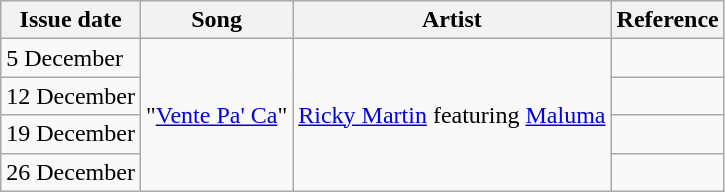<table class="wikitable">
<tr>
<th>Issue date</th>
<th>Song</th>
<th>Artist</th>
<th>Reference</th>
</tr>
<tr>
<td>5 December</td>
<td align="center" rowspan="4">"<a href='#'>Vente Pa' Ca</a>"</td>
<td align="center" rowspan="4"><a href='#'>Ricky Martin</a> featuring <a href='#'>Maluma</a></td>
<td align="center"></td>
</tr>
<tr>
<td>12 December</td>
<td align="center"></td>
</tr>
<tr>
<td>19 December</td>
<td align="center"></td>
</tr>
<tr>
<td>26 December</td>
<td align="center"></td>
</tr>
</table>
